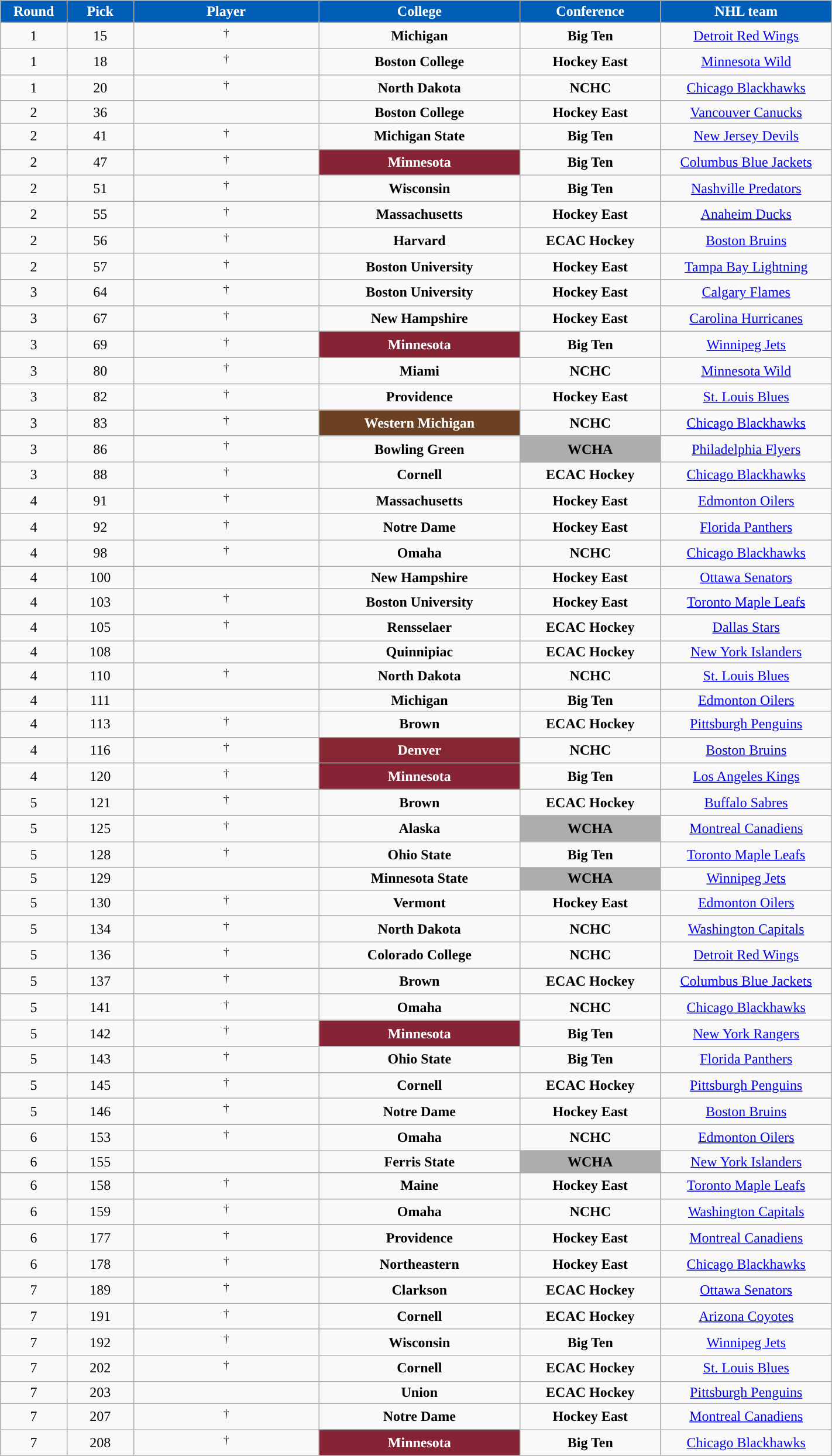<table class="wikitable sortable" width="75%">
<tr>
<th style="color:white; background-color:#005EB8; width: 4em;">Round</th>
<th style="color:white; background-color:#005EB8; width: 4em;">Pick</th>
<th style="color:white; background-color:#005EB8; width: 12em;">Player</th>
<th style="color:white; background-color:#005EB8; width: 13em;">College</th>
<th style="color:white; background-color:#005EB8; width: 9em;">Conference</th>
<th style="color:white; background-color:#005EB8; width: 11em;">NHL team</th>
</tr>
<tr align="center" bgcolor="">
<td>1</td>
<td>15</td>
<td> <sup>†</sup></td>
<td><strong>Michigan</strong></td>
<td><strong>Big Ten</strong></td>
<td><a href='#'>Detroit Red Wings</a></td>
</tr>
<tr align="center" bgcolor="">
<td>1</td>
<td>18</td>
<td> <sup>†</sup></td>
<td><strong>Boston College</strong></td>
<td><strong>Hockey East</strong></td>
<td><a href='#'>Minnesota Wild</a></td>
</tr>
<tr align="center" bgcolor="">
<td>1</td>
<td>20</td>
<td> <sup>†</sup></td>
<td><strong>North Dakota</strong></td>
<td><strong>NCHC</strong></td>
<td><a href='#'>Chicago Blackhawks</a></td>
</tr>
<tr align="center" bgcolor="">
<td>2</td>
<td>36</td>
<td></td>
<td><strong>Boston College</strong></td>
<td><strong>Hockey East</strong></td>
<td><a href='#'>Vancouver Canucks</a></td>
</tr>
<tr align="center" bgcolor="">
<td>2</td>
<td>41</td>
<td> <sup>†</sup></td>
<td><strong>Michigan State</strong></td>
<td><strong>Big Ten</strong></td>
<td><a href='#'>New Jersey Devils</a></td>
</tr>
<tr align="center" bgcolor="">
<td>2</td>
<td>47</td>
<td> <sup>†</sup></td>
<td style="color:white; background:#862334; "><strong>Minnesota</strong></td>
<td><strong>Big Ten</strong></td>
<td><a href='#'>Columbus Blue Jackets</a></td>
</tr>
<tr align="center" bgcolor="">
<td>2</td>
<td>51</td>
<td> <sup>†</sup></td>
<td><strong>Wisconsin</strong></td>
<td><strong>Big Ten</strong></td>
<td><a href='#'>Nashville Predators</a></td>
</tr>
<tr align="center" bgcolor="">
<td>2</td>
<td>55</td>
<td> <sup>†</sup></td>
<td><strong>Massachusetts</strong></td>
<td><strong>Hockey East</strong></td>
<td><a href='#'>Anaheim Ducks</a></td>
</tr>
<tr align="center" bgcolor="">
<td>2</td>
<td>56</td>
<td> <sup>†</sup></td>
<td><strong>Harvard</strong></td>
<td><strong>ECAC Hockey</strong></td>
<td><a href='#'>Boston Bruins</a></td>
</tr>
<tr align="center" bgcolor="">
<td>2</td>
<td>57</td>
<td> <sup>†</sup></td>
<td><strong>Boston University</strong></td>
<td><strong>Hockey East</strong></td>
<td><a href='#'>Tampa Bay Lightning</a></td>
</tr>
<tr align="center" bgcolor="">
<td>3</td>
<td>64</td>
<td> <sup>†</sup></td>
<td><strong>Boston University</strong></td>
<td><strong>Hockey East</strong></td>
<td><a href='#'>Calgary Flames</a></td>
</tr>
<tr align="center" bgcolor="">
<td>3</td>
<td>67</td>
<td> <sup>†</sup></td>
<td><strong>New Hampshire</strong></td>
<td><strong>Hockey East</strong></td>
<td><a href='#'>Carolina Hurricanes</a></td>
</tr>
<tr align="center" bgcolor="">
<td>3</td>
<td>69</td>
<td> <sup>†</sup></td>
<td style="color:white; background:#862334; "><strong>Minnesota</strong></td>
<td><strong>Big Ten</strong></td>
<td><a href='#'>Winnipeg Jets</a></td>
</tr>
<tr align="center" bgcolor="">
<td>3</td>
<td>80</td>
<td> <sup>†</sup></td>
<td><strong>Miami</strong></td>
<td><strong>NCHC</strong></td>
<td><a href='#'>Minnesota Wild</a></td>
</tr>
<tr align="center" bgcolor="">
<td>3</td>
<td>82</td>
<td> <sup>†</sup></td>
<td><strong>Providence</strong></td>
<td><strong>Hockey East</strong></td>
<td><a href='#'>St. Louis Blues</a></td>
</tr>
<tr align="center" bgcolor="">
<td>3</td>
<td>83</td>
<td> <sup>†</sup></td>
<td style="color:white; background:#6C4023; "><strong>Western Michigan</strong></td>
<td><strong>NCHC</strong></td>
<td><a href='#'>Chicago Blackhawks</a></td>
</tr>
<tr align="center" bgcolor="">
<td>3</td>
<td>86</td>
<td> <sup>†</sup></td>
<td><strong>Bowling Green</strong></td>
<td style="color:black; background:#ADADAD; "><strong>WCHA</strong></td>
<td><a href='#'>Philadelphia Flyers</a></td>
</tr>
<tr align="center" bgcolor="">
<td>3</td>
<td>88</td>
<td> <sup>†</sup></td>
<td><strong>Cornell</strong></td>
<td><strong>ECAC Hockey</strong></td>
<td><a href='#'>Chicago Blackhawks</a></td>
</tr>
<tr align="center" bgcolor="">
<td>4</td>
<td>91</td>
<td> <sup>†</sup></td>
<td><strong>Massachusetts</strong></td>
<td><strong>Hockey East</strong></td>
<td><a href='#'>Edmonton Oilers</a></td>
</tr>
<tr align="center" bgcolor="">
<td>4</td>
<td>92</td>
<td> <sup>†</sup></td>
<td><strong>Notre Dame</strong></td>
<td><strong>Hockey East</strong></td>
<td><a href='#'>Florida Panthers</a></td>
</tr>
<tr align="center" bgcolor="">
<td>4</td>
<td>98</td>
<td> <sup>†</sup></td>
<td><strong>Omaha</strong></td>
<td><strong>NCHC</strong></td>
<td><a href='#'>Chicago Blackhawks</a></td>
</tr>
<tr align="center" bgcolor="">
<td>4</td>
<td>100</td>
<td></td>
<td><strong>New Hampshire</strong></td>
<td><strong>Hockey East</strong></td>
<td><a href='#'>Ottawa Senators</a></td>
</tr>
<tr align="center" bgcolor="">
<td>4</td>
<td>103</td>
<td> <sup>†</sup></td>
<td><strong>Boston University</strong></td>
<td><strong>Hockey East</strong></td>
<td><a href='#'>Toronto Maple Leafs</a></td>
</tr>
<tr align="center" bgcolor="">
<td>4</td>
<td>105</td>
<td> <sup>†</sup></td>
<td><strong>Rensselaer</strong></td>
<td><strong>ECAC Hockey</strong></td>
<td><a href='#'>Dallas Stars</a></td>
</tr>
<tr align="center" bgcolor="">
<td>4</td>
<td>108</td>
<td></td>
<td><strong>Quinnipiac</strong></td>
<td><strong>ECAC Hockey</strong></td>
<td><a href='#'>New York Islanders</a></td>
</tr>
<tr align="center" bgcolor="">
<td>4</td>
<td>110</td>
<td> <sup>†</sup></td>
<td><strong>North Dakota</strong></td>
<td><strong>NCHC</strong></td>
<td><a href='#'>St. Louis Blues</a></td>
</tr>
<tr align="center" bgcolor="">
<td>4</td>
<td>111</td>
<td></td>
<td><strong>Michigan</strong></td>
<td><strong>Big Ten</strong></td>
<td><a href='#'>Edmonton Oilers</a></td>
</tr>
<tr align="center" bgcolor="">
<td>4</td>
<td>113</td>
<td> <sup>†</sup></td>
<td><strong>Brown</strong></td>
<td><strong>ECAC Hockey</strong></td>
<td><a href='#'>Pittsburgh Penguins</a></td>
</tr>
<tr align="center" bgcolor="">
<td>4</td>
<td>116</td>
<td> <sup>†</sup></td>
<td style="color:white; background:#862633; "><strong>Denver</strong></td>
<td><strong>NCHC</strong></td>
<td><a href='#'>Boston Bruins</a></td>
</tr>
<tr align="center" bgcolor="">
<td>4</td>
<td>120</td>
<td> <sup>†</sup></td>
<td style="color:white; background:#862334; "><strong>Minnesota</strong></td>
<td><strong>Big Ten</strong></td>
<td><a href='#'>Los Angeles Kings</a></td>
</tr>
<tr align="center" bgcolor="">
<td>5</td>
<td>121</td>
<td> <sup>†</sup></td>
<td><strong>Brown</strong></td>
<td><strong>ECAC Hockey</strong></td>
<td><a href='#'>Buffalo Sabres</a></td>
</tr>
<tr align="center" bgcolor="">
<td>5</td>
<td>125</td>
<td> <sup>†</sup></td>
<td><strong>Alaska</strong></td>
<td style="color:black; background:#ADADAD; "><strong>WCHA</strong></td>
<td><a href='#'>Montreal Canadiens</a></td>
</tr>
<tr align="center" bgcolor="">
<td>5</td>
<td>128</td>
<td> <sup>†</sup></td>
<td><strong>Ohio State</strong></td>
<td><strong>Big Ten</strong></td>
<td><a href='#'>Toronto Maple Leafs</a></td>
</tr>
<tr align="center" bgcolor="">
<td>5</td>
<td>129</td>
<td></td>
<td><strong>Minnesota State</strong></td>
<td style="color:black; background:#ADADAD; "><strong>WCHA</strong></td>
<td><a href='#'>Winnipeg Jets</a></td>
</tr>
<tr align="center" bgcolor="">
<td>5</td>
<td>130</td>
<td> <sup>†</sup></td>
<td><strong>Vermont</strong></td>
<td><strong>Hockey East</strong></td>
<td><a href='#'>Edmonton Oilers</a></td>
</tr>
<tr align="center" bgcolor="">
<td>5</td>
<td>134</td>
<td> <sup>†</sup></td>
<td><strong>North Dakota</strong></td>
<td><strong>NCHC</strong></td>
<td><a href='#'>Washington Capitals</a></td>
</tr>
<tr align="center" bgcolor="">
<td>5</td>
<td>136</td>
<td> <sup>†</sup></td>
<td><strong>Colorado College</strong></td>
<td><strong>NCHC</strong></td>
<td><a href='#'>Detroit Red Wings</a></td>
</tr>
<tr align="center" bgcolor="">
<td>5</td>
<td>137</td>
<td> <sup>†</sup></td>
<td><strong>Brown</strong></td>
<td><strong>ECAC Hockey</strong></td>
<td><a href='#'>Columbus Blue Jackets</a></td>
</tr>
<tr align="center" bgcolor="">
<td>5</td>
<td>141</td>
<td> <sup>†</sup></td>
<td><strong>Omaha</strong></td>
<td><strong>NCHC</strong></td>
<td><a href='#'>Chicago Blackhawks</a></td>
</tr>
<tr align="center" bgcolor="">
<td>5</td>
<td>142</td>
<td> <sup>†</sup></td>
<td style="color:white; background:#862334; "><strong>Minnesota</strong></td>
<td><strong>Big Ten</strong></td>
<td><a href='#'>New York Rangers</a></td>
</tr>
<tr align="center" bgcolor="">
<td>5</td>
<td>143</td>
<td> <sup>†</sup></td>
<td><strong>Ohio State</strong></td>
<td><strong>Big Ten</strong></td>
<td><a href='#'>Florida Panthers</a></td>
</tr>
<tr align="center" bgcolor="">
<td>5</td>
<td>145</td>
<td> <sup>†</sup></td>
<td><strong>Cornell</strong></td>
<td><strong>ECAC Hockey</strong></td>
<td><a href='#'>Pittsburgh Penguins</a></td>
</tr>
<tr align="center" bgcolor="">
<td>5</td>
<td>146</td>
<td> <sup>†</sup></td>
<td><strong>Notre Dame</strong></td>
<td><strong>Hockey East</strong></td>
<td><a href='#'>Boston Bruins</a></td>
</tr>
<tr align="center" bgcolor="">
<td>6</td>
<td>153</td>
<td> <sup>†</sup></td>
<td><strong>Omaha</strong></td>
<td><strong>NCHC</strong></td>
<td><a href='#'>Edmonton Oilers</a></td>
</tr>
<tr align="center" bgcolor="">
<td>6</td>
<td>155</td>
<td></td>
<td><strong>Ferris State</strong></td>
<td style="color:black; background:#ADADAD; "><strong>WCHA</strong></td>
<td><a href='#'>New York Islanders</a></td>
</tr>
<tr align="center" bgcolor="">
<td>6</td>
<td>158</td>
<td> <sup>†</sup></td>
<td><strong>Maine</strong></td>
<td><strong>Hockey East</strong></td>
<td><a href='#'>Toronto Maple Leafs</a></td>
</tr>
<tr align="center" bgcolor="">
<td>6</td>
<td>159</td>
<td> <sup>†</sup></td>
<td><strong>Omaha</strong></td>
<td><strong>NCHC</strong></td>
<td><a href='#'>Washington Capitals</a></td>
</tr>
<tr align="center" bgcolor="">
<td>6</td>
<td>177</td>
<td> <sup>†</sup></td>
<td><strong>Providence</strong></td>
<td><strong>Hockey East</strong></td>
<td><a href='#'>Montreal Canadiens</a></td>
</tr>
<tr align="center" bgcolor="">
<td>6</td>
<td>178</td>
<td> <sup>†</sup></td>
<td><strong>Northeastern</strong></td>
<td><strong>Hockey East</strong></td>
<td><a href='#'>Chicago Blackhawks</a></td>
</tr>
<tr align="center" bgcolor="">
<td>7</td>
<td>189</td>
<td> <sup>†</sup></td>
<td><strong>Clarkson</strong></td>
<td><strong>ECAC Hockey</strong></td>
<td><a href='#'>Ottawa Senators</a></td>
</tr>
<tr align="center" bgcolor="">
<td>7</td>
<td>191</td>
<td> <sup>†</sup></td>
<td><strong>Cornell</strong></td>
<td><strong>ECAC Hockey</strong></td>
<td><a href='#'>Arizona Coyotes</a></td>
</tr>
<tr align="center" bgcolor="">
<td>7</td>
<td>192</td>
<td> <sup>†</sup></td>
<td><strong>Wisconsin</strong></td>
<td><strong>Big Ten</strong></td>
<td><a href='#'>Winnipeg Jets</a></td>
</tr>
<tr align="center" bgcolor="">
<td>7</td>
<td>202</td>
<td> <sup>†</sup></td>
<td><strong>Cornell</strong></td>
<td><strong>ECAC Hockey</strong></td>
<td><a href='#'>St. Louis Blues</a></td>
</tr>
<tr align="center" bgcolor="">
<td>7</td>
<td>203</td>
<td></td>
<td><strong>Union</strong></td>
<td><strong>ECAC Hockey</strong></td>
<td><a href='#'>Pittsburgh Penguins</a></td>
</tr>
<tr align="center" bgcolor="">
<td>7</td>
<td>207</td>
<td> <sup>†</sup></td>
<td><strong>Notre Dame</strong></td>
<td><strong>Hockey East</strong></td>
<td><a href='#'>Montreal Canadiens</a></td>
</tr>
<tr align="center" bgcolor="">
<td>7</td>
<td>208</td>
<td> <sup>†</sup></td>
<td style="color:white; background:#862334; "><strong>Minnesota</strong></td>
<td><strong>Big Ten</strong></td>
<td><a href='#'>Chicago Blackhawks</a></td>
</tr>
</table>
